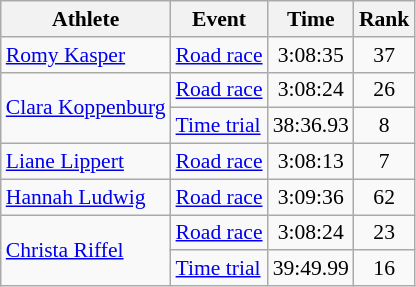<table class="wikitable" style="text-align:center; font-size:90%">
<tr>
<th>Athlete</th>
<th>Event</th>
<th>Time</th>
<th>Rank</th>
</tr>
<tr>
<td align=left><a href='#'>Romy Kasper</a></td>
<td align=left><a href='#'>Road race</a></td>
<td>3:08:35</td>
<td>37</td>
</tr>
<tr>
<td align=left rowspan=2><a href='#'>Clara Koppenburg</a></td>
<td align=left><a href='#'>Road race</a></td>
<td>3:08:24</td>
<td>26</td>
</tr>
<tr>
<td align=left><a href='#'>Time trial</a></td>
<td>38:36.93</td>
<td>8</td>
</tr>
<tr>
<td align=left><a href='#'>Liane Lippert</a></td>
<td align=left><a href='#'>Road race</a></td>
<td>3:08:13</td>
<td>7</td>
</tr>
<tr>
<td align=left><a href='#'>Hannah Ludwig</a></td>
<td align=left><a href='#'>Road race</a></td>
<td>3:09:36</td>
<td>62</td>
</tr>
<tr>
<td align=left rowspan=2><a href='#'>Christa Riffel</a></td>
<td align=left><a href='#'>Road race</a></td>
<td>3:08:24</td>
<td>23</td>
</tr>
<tr>
<td align=left><a href='#'>Time trial</a></td>
<td>39:49.99</td>
<td>16</td>
</tr>
</table>
